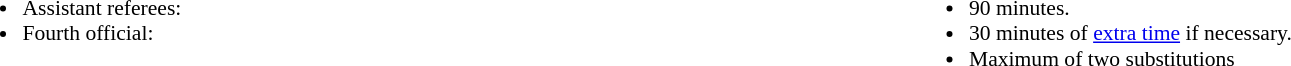<table style="width:100%; font-size:90%">
<tr>
<td style="width:50%; vertical-align:top"><br><ul><li>Assistant referees:</li><li>Fourth official:</li></ul></td>
<td style="width:50%; vertical-align:top"><br><ul><li>90 minutes.</li><li>30 minutes of <a href='#'>extra time</a> if necessary.</li><li>Maximum of two substitutions</li></ul></td>
</tr>
</table>
